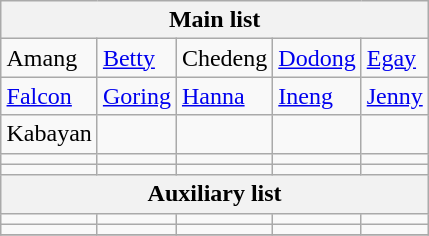<table class="wikitable" style="float:right;">
<tr>
<th colspan=5>Main list</th>
</tr>
<tr>
<td>Amang</td>
<td><a href='#'>Betty</a></td>
<td>Chedeng</td>
<td><a href='#'>Dodong</a></td>
<td><a href='#'>Egay</a></td>
</tr>
<tr>
<td><a href='#'>Falcon</a></td>
<td><a href='#'>Goring</a></td>
<td><a href='#'>Hanna</a></td>
<td><a href='#'>Ineng</a></td>
<td><a href='#'>Jenny</a></td>
</tr>
<tr>
<td>Kabayan</td>
<td></td>
<td></td>
<td></td>
<td></td>
</tr>
<tr>
<td></td>
<td></td>
<td></td>
<td></td>
<td></td>
</tr>
<tr>
<td></td>
<td></td>
<td></td>
<td></td>
<td></td>
</tr>
<tr>
<th colspan=5>Auxiliary list</th>
</tr>
<tr>
<td></td>
<td></td>
<td></td>
<td></td>
<td></td>
</tr>
<tr>
<td></td>
<td></td>
<td></td>
<td></td>
<td></td>
</tr>
<tr>
</tr>
</table>
